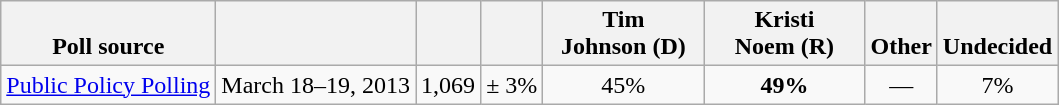<table class="wikitable" style="text-align:center">
<tr valign= bottom>
<th>Poll source</th>
<th></th>
<th></th>
<th></th>
<th style="width:100px;">Tim<br>Johnson (D)</th>
<th style="width:100px;">Kristi<br>Noem (R)</th>
<th>Other</th>
<th>Undecided</th>
</tr>
<tr>
<td align=left><a href='#'>Public Policy Polling</a></td>
<td>March 18–19, 2013</td>
<td>1,069</td>
<td>± 3%</td>
<td>45%</td>
<td><strong>49%</strong></td>
<td>—</td>
<td>7%</td>
</tr>
</table>
